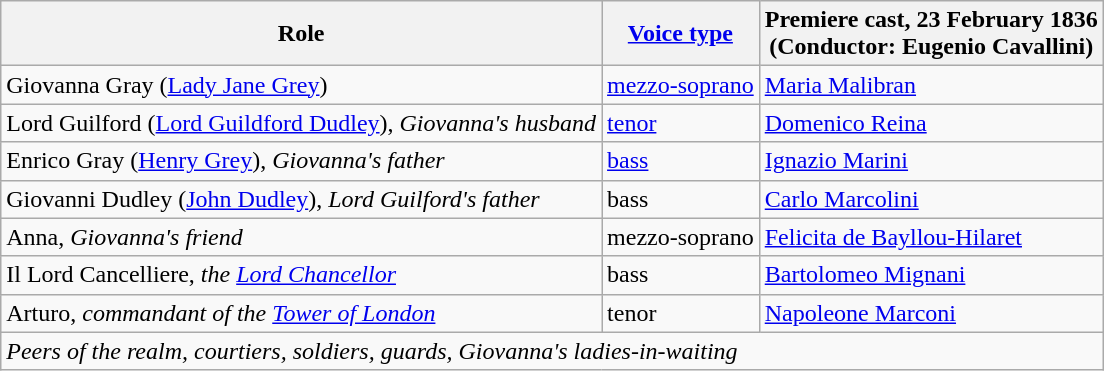<table class="wikitable">
<tr>
<th>Role</th>
<th><a href='#'>Voice type</a></th>
<th>Premiere cast, 23 February 1836<br>(Conductor: Eugenio Cavallini)</th>
</tr>
<tr>
<td>Giovanna Gray (<a href='#'>Lady Jane Grey</a>)</td>
<td><a href='#'>mezzo-soprano</a></td>
<td><a href='#'>Maria Malibran</a></td>
</tr>
<tr>
<td>Lord Guilford (<a href='#'>Lord Guildford Dudley</a>), <em>Giovanna's husband</em></td>
<td><a href='#'>tenor</a></td>
<td><a href='#'>Domenico Reina</a></td>
</tr>
<tr>
<td>Enrico Gray (<a href='#'>Henry Grey</a>), <em>Giovanna's father</em></td>
<td><a href='#'>bass</a></td>
<td><a href='#'>Ignazio Marini</a></td>
</tr>
<tr>
<td>Giovanni Dudley (<a href='#'>John Dudley</a>), <em>Lord Guilford's father</em></td>
<td>bass</td>
<td><a href='#'>Carlo Marcolini</a></td>
</tr>
<tr>
<td>Anna, <em>Giovanna's friend</em></td>
<td>mezzo-soprano</td>
<td><a href='#'>Felicita de Bayllou-Hilaret</a></td>
</tr>
<tr>
<td>Il Lord Cancelliere, <em>the <a href='#'>Lord Chancellor</a></em></td>
<td>bass</td>
<td><a href='#'>Bartolomeo Mignani</a></td>
</tr>
<tr>
<td>Arturo, <em>commandant of the <a href='#'>Tower of London</a></em></td>
<td>tenor</td>
<td><a href='#'>Napoleone Marconi</a></td>
</tr>
<tr>
<td colspan="3"><em>Peers of the realm, courtiers, soldiers, guards, Giovanna's ladies-in-waiting</em></td>
</tr>
</table>
